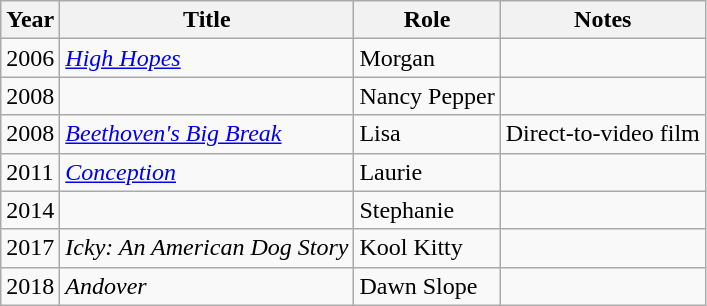<table class="wikitable sortable">
<tr>
<th>Year</th>
<th>Title</th>
<th>Role</th>
<th class="unsortable">Notes</th>
</tr>
<tr>
<td>2006</td>
<td><em><a href='#'>High Hopes</a></em></td>
<td>Morgan</td>
<td></td>
</tr>
<tr>
<td>2008</td>
<td><em></em></td>
<td>Nancy Pepper</td>
<td></td>
</tr>
<tr>
<td>2008</td>
<td><em><a href='#'>Beethoven's Big Break</a></em></td>
<td>Lisa</td>
<td>Direct-to-video film</td>
</tr>
<tr>
<td>2011</td>
<td><em><a href='#'>Conception</a></em></td>
<td>Laurie</td>
<td></td>
</tr>
<tr>
<td>2014</td>
<td><em></em></td>
<td>Stephanie</td>
<td></td>
</tr>
<tr>
<td>2017</td>
<td><em>Icky: An American Dog Story</em></td>
<td>Kool Kitty</td>
<td></td>
</tr>
<tr>
<td>2018</td>
<td><em>Andover</em></td>
<td>Dawn Slope</td>
<td></td>
</tr>
</table>
